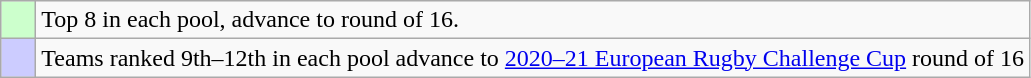<table class="wikitable">
<tr>
<td bgcolor="#ccffcc">    </td>
<td>Top 8 in each pool, advance to round of 16.</td>
</tr>
<tr>
<td bgcolor="#ccccff">    </td>
<td>Teams ranked 9th–12th in each pool advance to <a href='#'>2020–21 European Rugby Challenge Cup</a> round of 16</td>
</tr>
</table>
